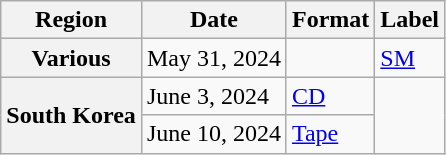<table class="wikitable plainrowheaders">
<tr>
<th scope="col">Region</th>
<th scope="col">Date</th>
<th scope="col">Format</th>
<th scope="col">Label</th>
</tr>
<tr>
<th scope="row">Various</th>
<td>May 31, 2024</td>
<td></td>
<td><a href='#'>SM</a></td>
</tr>
<tr>
<th scope="row" rowspan="2">South Korea</th>
<td>June 3, 2024</td>
<td><a href='#'>CD</a></td>
<td rowspan="2"></td>
</tr>
<tr>
<td>June 10, 2024</td>
<td><a href='#'>Tape</a></td>
</tr>
</table>
